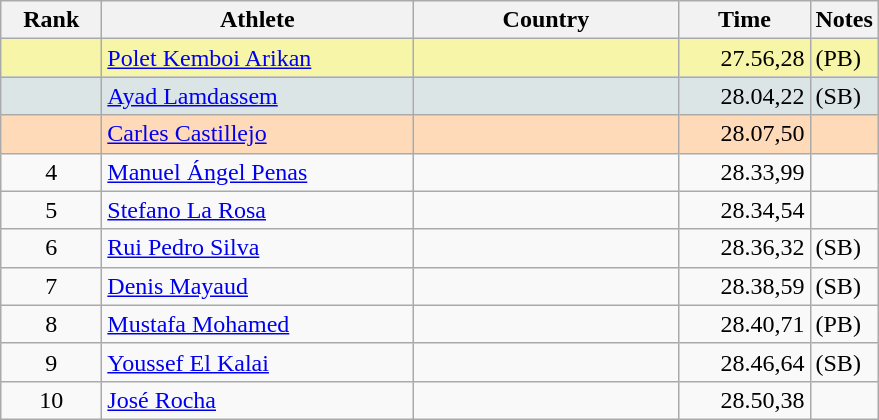<table class="wikitable">
<tr>
<th width = 60>Rank</th>
<th width = 200>Athlete</th>
<th width = 170>Country</th>
<th width = 80>Time</th>
<th>Notes</th>
</tr>
<tr bgcolor="#F7F6A8">
<td align=center></td>
<td><a href='#'>Polet Kemboi Arikan</a></td>
<td></td>
<td align="right">27.56,28</td>
<td>(PB)</td>
</tr>
<tr bgcolor="#DCE5E5">
<td align=center></td>
<td><a href='#'>Ayad Lamdassem</a></td>
<td></td>
<td align="right">28.04,22</td>
<td>(SB)</td>
</tr>
<tr bgcolor="#FFDAB9">
<td align=center></td>
<td><a href='#'>Carles Castillejo</a></td>
<td></td>
<td align="right">28.07,50</td>
<td></td>
</tr>
<tr>
<td align=center>4</td>
<td><a href='#'>Manuel Ángel Penas</a></td>
<td></td>
<td align="right">28.33,99</td>
<td></td>
</tr>
<tr>
<td align=center>5</td>
<td><a href='#'>Stefano La Rosa</a></td>
<td></td>
<td align="right">28.34,54</td>
<td></td>
</tr>
<tr>
<td align=center>6</td>
<td><a href='#'>Rui Pedro Silva</a></td>
<td></td>
<td align="right">28.36,32</td>
<td>(SB)</td>
</tr>
<tr>
<td align=center>7</td>
<td><a href='#'>Denis Mayaud</a></td>
<td></td>
<td align="right">28.38,59</td>
<td>(SB)</td>
</tr>
<tr>
<td align=center>8</td>
<td><a href='#'>Mustafa Mohamed</a></td>
<td></td>
<td align="right">28.40,71</td>
<td>(PB)</td>
</tr>
<tr>
<td align=center>9</td>
<td><a href='#'>Youssef El Kalai</a></td>
<td></td>
<td align="right">28.46,64</td>
<td>(SB)</td>
</tr>
<tr>
<td align=center>10</td>
<td><a href='#'>José Rocha</a></td>
<td></td>
<td align="right">28.50,38</td>
<td></td>
</tr>
</table>
